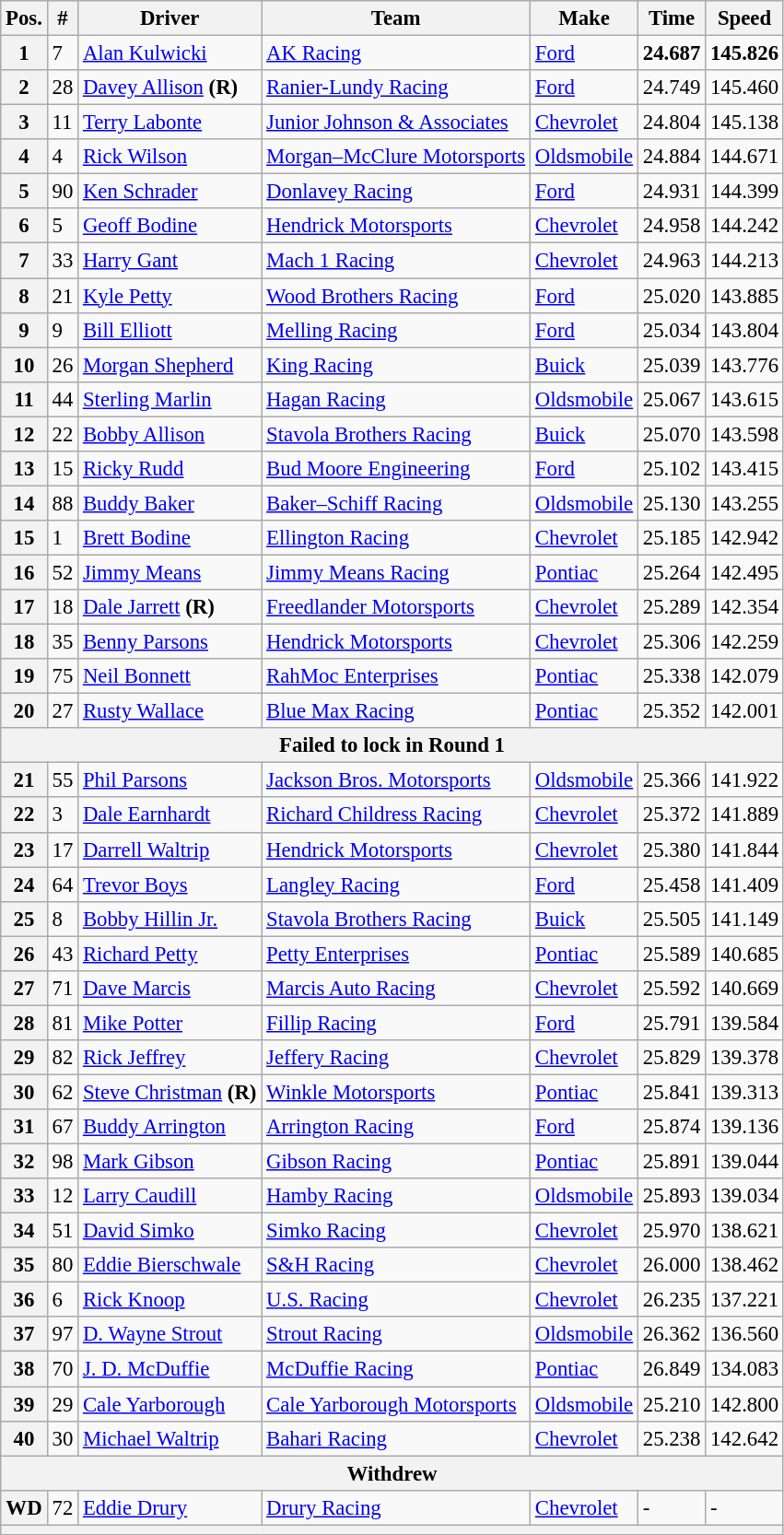<table class="wikitable" style="font-size:95%">
<tr>
<th>Pos.</th>
<th>#</th>
<th>Driver</th>
<th>Team</th>
<th>Make</th>
<th>Time</th>
<th>Speed</th>
</tr>
<tr>
<th>1</th>
<td>7</td>
<td><a href='#'>Alan Kulwicki</a></td>
<td><a href='#'>AK Racing</a></td>
<td><a href='#'>Ford</a></td>
<td><strong>24.687</strong></td>
<td><strong>145.826</strong></td>
</tr>
<tr>
<th>2</th>
<td>28</td>
<td><a href='#'>Davey Allison</a> <strong>(R)</strong></td>
<td><a href='#'>Ranier-Lundy Racing</a></td>
<td><a href='#'>Ford</a></td>
<td>24.749</td>
<td>145.460</td>
</tr>
<tr>
<th>3</th>
<td>11</td>
<td><a href='#'>Terry Labonte</a></td>
<td><a href='#'>Junior Johnson & Associates</a></td>
<td><a href='#'>Chevrolet</a></td>
<td>24.804</td>
<td>145.138</td>
</tr>
<tr>
<th>4</th>
<td>4</td>
<td><a href='#'>Rick Wilson</a></td>
<td><a href='#'>Morgan–McClure Motorsports</a></td>
<td><a href='#'>Oldsmobile</a></td>
<td>24.884</td>
<td>144.671</td>
</tr>
<tr>
<th>5</th>
<td>90</td>
<td><a href='#'>Ken Schrader</a></td>
<td><a href='#'>Donlavey Racing</a></td>
<td><a href='#'>Ford</a></td>
<td>24.931</td>
<td>144.399</td>
</tr>
<tr>
<th>6</th>
<td>5</td>
<td><a href='#'>Geoff Bodine</a></td>
<td><a href='#'>Hendrick Motorsports</a></td>
<td><a href='#'>Chevrolet</a></td>
<td>24.958</td>
<td>144.242</td>
</tr>
<tr>
<th>7</th>
<td>33</td>
<td><a href='#'>Harry Gant</a></td>
<td><a href='#'>Mach 1 Racing</a></td>
<td><a href='#'>Chevrolet</a></td>
<td>24.963</td>
<td>144.213</td>
</tr>
<tr>
<th>8</th>
<td>21</td>
<td><a href='#'>Kyle Petty</a></td>
<td><a href='#'>Wood Brothers Racing</a></td>
<td><a href='#'>Ford</a></td>
<td>25.020</td>
<td>143.885</td>
</tr>
<tr>
<th>9</th>
<td>9</td>
<td><a href='#'>Bill Elliott</a></td>
<td><a href='#'>Melling Racing</a></td>
<td><a href='#'>Ford</a></td>
<td>25.034</td>
<td>143.804</td>
</tr>
<tr>
<th>10</th>
<td>26</td>
<td><a href='#'>Morgan Shepherd</a></td>
<td><a href='#'>King Racing</a></td>
<td><a href='#'>Buick</a></td>
<td>25.039</td>
<td>143.776</td>
</tr>
<tr>
<th>11</th>
<td>44</td>
<td><a href='#'>Sterling Marlin</a></td>
<td><a href='#'>Hagan Racing</a></td>
<td><a href='#'>Oldsmobile</a></td>
<td>25.067</td>
<td>143.615</td>
</tr>
<tr>
<th>12</th>
<td>22</td>
<td><a href='#'>Bobby Allison</a></td>
<td><a href='#'>Stavola Brothers Racing</a></td>
<td><a href='#'>Buick</a></td>
<td>25.070</td>
<td>143.598</td>
</tr>
<tr>
<th>13</th>
<td>15</td>
<td><a href='#'>Ricky Rudd</a></td>
<td><a href='#'>Bud Moore Engineering</a></td>
<td><a href='#'>Ford</a></td>
<td>25.102</td>
<td>143.415</td>
</tr>
<tr>
<th>14</th>
<td>88</td>
<td><a href='#'>Buddy Baker</a></td>
<td><a href='#'>Baker–Schiff Racing</a></td>
<td><a href='#'>Oldsmobile</a></td>
<td>25.130</td>
<td>143.255</td>
</tr>
<tr>
<th>15</th>
<td>1</td>
<td><a href='#'>Brett Bodine</a></td>
<td><a href='#'>Ellington Racing</a></td>
<td><a href='#'>Chevrolet</a></td>
<td>25.185</td>
<td>142.942</td>
</tr>
<tr>
<th>16</th>
<td>52</td>
<td><a href='#'>Jimmy Means</a></td>
<td><a href='#'>Jimmy Means Racing</a></td>
<td><a href='#'>Pontiac</a></td>
<td>25.264</td>
<td>142.495</td>
</tr>
<tr>
<th>17</th>
<td>18</td>
<td><a href='#'>Dale Jarrett</a> <strong>(R)</strong></td>
<td><a href='#'>Freedlander Motorsports</a></td>
<td><a href='#'>Chevrolet</a></td>
<td>25.289</td>
<td>142.354</td>
</tr>
<tr>
<th>18</th>
<td>35</td>
<td><a href='#'>Benny Parsons</a></td>
<td><a href='#'>Hendrick Motorsports</a></td>
<td><a href='#'>Chevrolet</a></td>
<td>25.306</td>
<td>142.259</td>
</tr>
<tr>
<th>19</th>
<td>75</td>
<td><a href='#'>Neil Bonnett</a></td>
<td><a href='#'>RahMoc Enterprises</a></td>
<td><a href='#'>Pontiac</a></td>
<td>25.338</td>
<td>142.079</td>
</tr>
<tr>
<th>20</th>
<td>27</td>
<td><a href='#'>Rusty Wallace</a></td>
<td><a href='#'>Blue Max Racing</a></td>
<td><a href='#'>Pontiac</a></td>
<td>25.352</td>
<td>142.001</td>
</tr>
<tr>
<th colspan="7">Failed to lock in Round 1</th>
</tr>
<tr>
<th>21</th>
<td>55</td>
<td><a href='#'>Phil Parsons</a></td>
<td><a href='#'>Jackson Bros. Motorsports</a></td>
<td><a href='#'>Oldsmobile</a></td>
<td>25.366</td>
<td>141.922</td>
</tr>
<tr>
<th>22</th>
<td>3</td>
<td><a href='#'>Dale Earnhardt</a></td>
<td><a href='#'>Richard Childress Racing</a></td>
<td><a href='#'>Chevrolet</a></td>
<td>25.372</td>
<td>141.889</td>
</tr>
<tr>
<th>23</th>
<td>17</td>
<td><a href='#'>Darrell Waltrip</a></td>
<td><a href='#'>Hendrick Motorsports</a></td>
<td><a href='#'>Chevrolet</a></td>
<td>25.380</td>
<td>141.844</td>
</tr>
<tr>
<th>24</th>
<td>64</td>
<td><a href='#'>Trevor Boys</a></td>
<td><a href='#'>Langley Racing</a></td>
<td><a href='#'>Ford</a></td>
<td>25.458</td>
<td>141.409</td>
</tr>
<tr>
<th>25</th>
<td>8</td>
<td><a href='#'>Bobby Hillin Jr.</a></td>
<td><a href='#'>Stavola Brothers Racing</a></td>
<td><a href='#'>Buick</a></td>
<td>25.505</td>
<td>141.149</td>
</tr>
<tr>
<th>26</th>
<td>43</td>
<td><a href='#'>Richard Petty</a></td>
<td><a href='#'>Petty Enterprises</a></td>
<td><a href='#'>Pontiac</a></td>
<td>25.589</td>
<td>140.685</td>
</tr>
<tr>
<th>27</th>
<td>71</td>
<td><a href='#'>Dave Marcis</a></td>
<td><a href='#'>Marcis Auto Racing</a></td>
<td><a href='#'>Chevrolet</a></td>
<td>25.592</td>
<td>140.669</td>
</tr>
<tr>
<th>28</th>
<td>81</td>
<td><a href='#'>Mike Potter</a></td>
<td><a href='#'>Fillip Racing</a></td>
<td><a href='#'>Ford</a></td>
<td>25.791</td>
<td>139.584</td>
</tr>
<tr>
<th>29</th>
<td>82</td>
<td><a href='#'>Rick Jeffrey</a></td>
<td><a href='#'>Jeffery Racing</a></td>
<td><a href='#'>Chevrolet</a></td>
<td>25.829</td>
<td>139.378</td>
</tr>
<tr>
<th>30</th>
<td>62</td>
<td><a href='#'>Steve Christman</a> <strong>(R)</strong></td>
<td><a href='#'>Winkle Motorsports</a></td>
<td><a href='#'>Pontiac</a></td>
<td>25.841</td>
<td>139.313</td>
</tr>
<tr>
<th>31</th>
<td>67</td>
<td><a href='#'>Buddy Arrington</a></td>
<td><a href='#'>Arrington Racing</a></td>
<td><a href='#'>Ford</a></td>
<td>25.874</td>
<td>139.136</td>
</tr>
<tr>
<th>32</th>
<td>98</td>
<td><a href='#'>Mark Gibson</a></td>
<td><a href='#'>Gibson Racing</a></td>
<td><a href='#'>Pontiac</a></td>
<td>25.891</td>
<td>139.044</td>
</tr>
<tr>
<th>33</th>
<td>12</td>
<td><a href='#'>Larry Caudill</a></td>
<td><a href='#'>Hamby Racing</a></td>
<td><a href='#'>Oldsmobile</a></td>
<td>25.893</td>
<td>139.034</td>
</tr>
<tr>
<th>34</th>
<td>51</td>
<td><a href='#'>David Simko</a></td>
<td><a href='#'>Simko Racing</a></td>
<td><a href='#'>Chevrolet</a></td>
<td>25.970</td>
<td>138.621</td>
</tr>
<tr>
<th>35</th>
<td>80</td>
<td><a href='#'>Eddie Bierschwale</a></td>
<td><a href='#'>S&H Racing</a></td>
<td><a href='#'>Chevrolet</a></td>
<td>26.000</td>
<td>138.462</td>
</tr>
<tr>
<th>36</th>
<td>6</td>
<td><a href='#'>Rick Knoop</a></td>
<td><a href='#'>U.S. Racing</a></td>
<td><a href='#'>Chevrolet</a></td>
<td>26.235</td>
<td>137.221</td>
</tr>
<tr>
<th>37</th>
<td>97</td>
<td><a href='#'>D. Wayne Strout</a></td>
<td><a href='#'>Strout Racing</a></td>
<td><a href='#'>Oldsmobile</a></td>
<td>26.362</td>
<td>136.560</td>
</tr>
<tr>
<th>38</th>
<td>70</td>
<td><a href='#'>J. D. McDuffie</a></td>
<td><a href='#'>McDuffie Racing</a></td>
<td><a href='#'>Pontiac</a></td>
<td>26.849</td>
<td>134.083</td>
</tr>
<tr>
<th>39</th>
<td>29</td>
<td><a href='#'>Cale Yarborough</a></td>
<td><a href='#'>Cale Yarborough Motorsports</a></td>
<td><a href='#'>Oldsmobile</a></td>
<td>25.210</td>
<td>142.800</td>
</tr>
<tr>
<th>40</th>
<td>30</td>
<td><a href='#'>Michael Waltrip</a></td>
<td><a href='#'>Bahari Racing</a></td>
<td><a href='#'>Chevrolet</a></td>
<td>25.238</td>
<td>142.642</td>
</tr>
<tr>
<th colspan="7">Withdrew</th>
</tr>
<tr>
<th>WD</th>
<td>72</td>
<td><a href='#'>Eddie Drury</a></td>
<td><a href='#'>Drury Racing</a></td>
<td><a href='#'>Chevrolet</a></td>
<td>-</td>
<td>-</td>
</tr>
<tr>
<th colspan="7"></th>
</tr>
</table>
